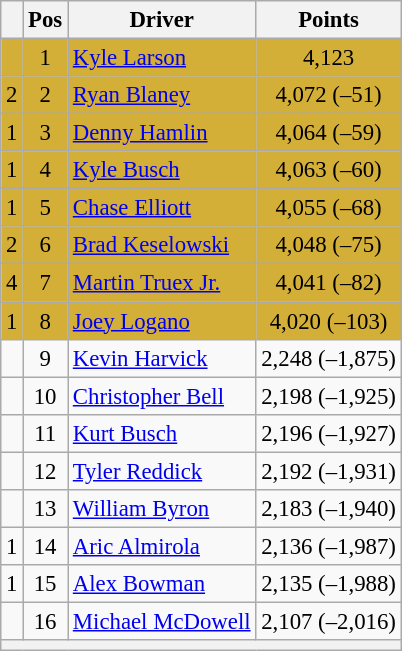<table class="wikitable" style="font-size: 95%">
<tr>
<th></th>
<th>Pos</th>
<th>Driver</th>
<th>Points</th>
</tr>
<tr style="background:#D4AF37;">
<td align="left"></td>
<td style="text-align:center;">1</td>
<td><a href='#'>Kyle Larson</a></td>
<td style="text-align:center;">4,123</td>
</tr>
<tr style="background:#D4AF37;">
<td align="left"> 2</td>
<td style="text-align:center;">2</td>
<td><a href='#'>Ryan Blaney</a></td>
<td style="text-align:center;">4,072 (–51)</td>
</tr>
<tr style="background:#D4AF37;">
<td align="left"> 1</td>
<td style="text-align:center;">3</td>
<td><a href='#'>Denny Hamlin</a></td>
<td style="text-align:center;">4,064 (–59)</td>
</tr>
<tr style="background:#D4AF37;">
<td align="left"> 1</td>
<td style="text-align:center;">4</td>
<td><a href='#'>Kyle Busch</a></td>
<td style="text-align:center;">4,063 (–60)</td>
</tr>
<tr style="background:#D4AF37;">
<td align="left"> 1</td>
<td style="text-align:center;">5</td>
<td><a href='#'>Chase Elliott</a></td>
<td style="text-align:center;">4,055 (–68)</td>
</tr>
<tr style="background:#D4AF37;">
<td align="left"> 2</td>
<td style="text-align:center;">6</td>
<td><a href='#'>Brad Keselowski</a></td>
<td style="text-align:center;">4,048 (–75)</td>
</tr>
<tr style="background:#D4AF37;">
<td align="left"> 4</td>
<td style="text-align:center;">7</td>
<td><a href='#'>Martin Truex Jr.</a></td>
<td style="text-align:center;">4,041 (–82)</td>
</tr>
<tr style="background:#D4AF37;">
<td align="left"> 1</td>
<td style="text-align:center;">8</td>
<td><a href='#'>Joey Logano</a></td>
<td style="text-align:center;">4,020 (–103)</td>
</tr>
<tr>
<td align="left"></td>
<td style="text-align:center;">9</td>
<td><a href='#'>Kevin Harvick</a></td>
<td style="text-align:center;">2,248 (–1,875)</td>
</tr>
<tr>
<td align="left"></td>
<td style="text-align:center;">10</td>
<td><a href='#'>Christopher Bell</a></td>
<td style="text-align:center;">2,198 (–1,925)</td>
</tr>
<tr>
<td align="left"></td>
<td style="text-align:center;">11</td>
<td><a href='#'>Kurt Busch</a></td>
<td style="text-align:center;">2,196 (–1,927)</td>
</tr>
<tr>
<td align="left"></td>
<td style="text-align:center;">12</td>
<td><a href='#'>Tyler Reddick</a></td>
<td style="text-align:center;">2,192 (–1,931)</td>
</tr>
<tr>
<td align="left"></td>
<td style="text-align:center;">13</td>
<td><a href='#'>William Byron</a></td>
<td style="text-align:center;">2,183 (–1,940)</td>
</tr>
<tr>
<td align="left"> 1</td>
<td style="text-align:center;">14</td>
<td><a href='#'>Aric Almirola</a></td>
<td style="text-align:center;">2,136 (–1,987)</td>
</tr>
<tr>
<td align="left"> 1</td>
<td style="text-align:center;">15</td>
<td><a href='#'>Alex Bowman</a></td>
<td style="text-align:center;">2,135 (–1,988)</td>
</tr>
<tr>
<td align="left"></td>
<td style="text-align:center;">16</td>
<td><a href='#'>Michael McDowell</a></td>
<td style="text-align:center;">2,107 (–2,016)</td>
</tr>
<tr class="sortbottom">
<th colspan="9"></th>
</tr>
</table>
